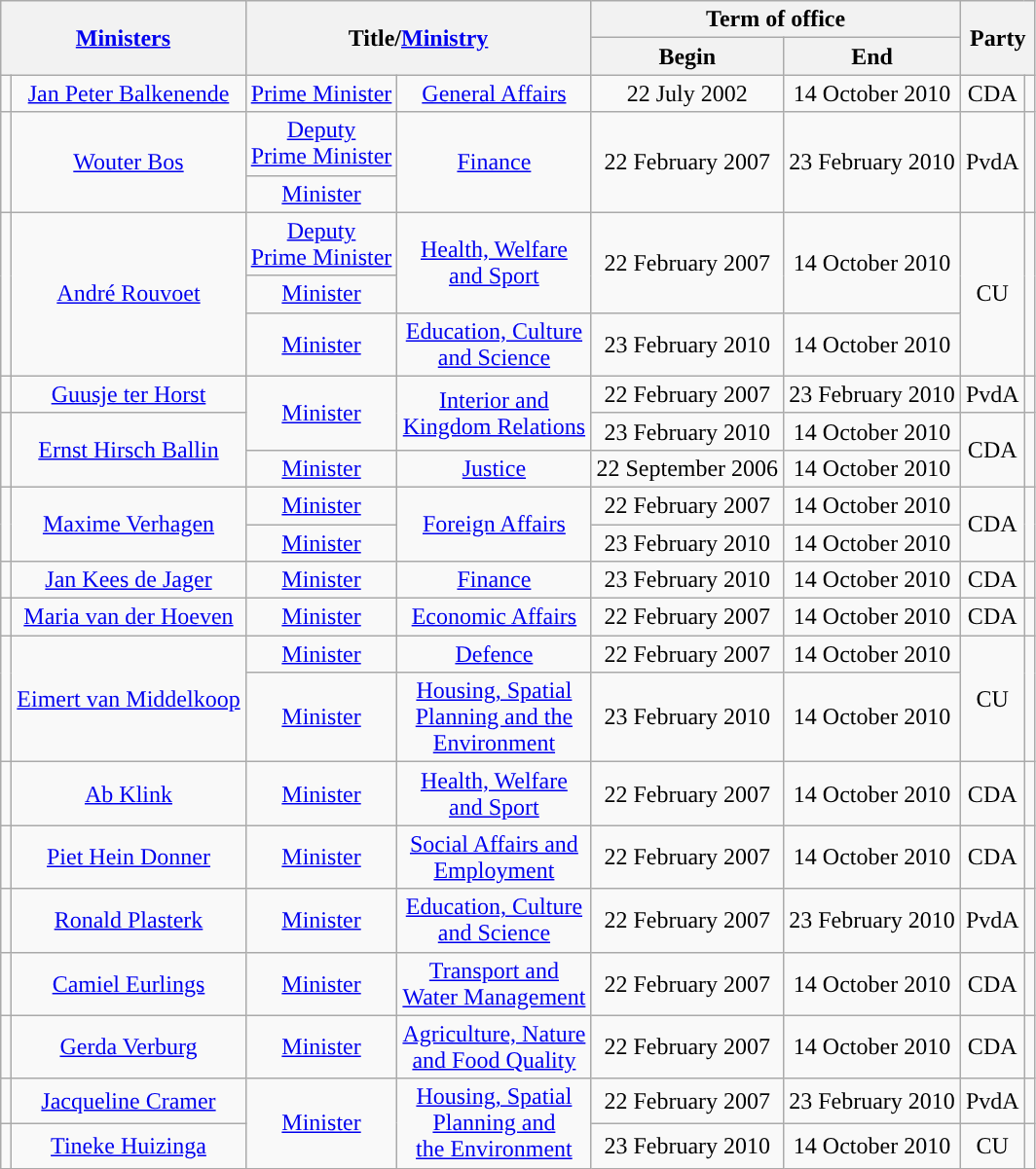<table class="wikitable sortable" style="text-align:center">
<tr>
<th rowspan=2 colspan=2><a href='#'>Ministers</a></th>
<th colspan=2 rowspan=2>Title/<a href='#'>Ministry</a></th>
<th class=unsortable colspan="2">Term of office</th>
<th rowspan=2 colspan=2>Party</th>
</tr>
<tr>
<th data-sort-type=date>Begin</th>
<th data-sort-type=date>End</th>
</tr>
<tr>
<td></td>
<td><a href='#'>Jan Peter Balkenende</a></td>
<td><a href='#'>Prime Minister</a></td>
<td><a href='#'>General Affairs</a></td>
<td>22 July 2002</td>
<td>14 October 2010</td>
<td>CDA</td>
<td style="background:"></td>
</tr>
<tr>
<td rowspan=2></td>
<td rowspan=2><a href='#'>Wouter Bos</a></td>
<td><a href='#'>Deputy <br> Prime Minister</a></td>
<td rowspan=2><a href='#'>Finance</a></td>
<td rowspan=2>22 February 2007</td>
<td rowspan=2>23 February 2010</td>
<td rowspan=2>PvdA</td>
<td rowspan=2 style="background:"></td>
</tr>
<tr>
<td><a href='#'>Minister</a></td>
</tr>
<tr>
<td rowspan=3></td>
<td rowspan=3><a href='#'>André Rouvoet</a></td>
<td><a href='#'>Deputy <br> Prime Minister</a></td>
<td rowspan=2><a href='#'>Health, Welfare <br> and Sport</a></td>
<td rowspan=2>22 February 2007</td>
<td rowspan=2>14 October 2010</td>
<td rowspan=3>CU</td>
<td rowspan=3 style="background:"></td>
</tr>
<tr>
<td><a href='#'>Minister</a></td>
</tr>
<tr>
<td><a href='#'>Minister</a></td>
<td><a href='#'>Education, Culture <br> and Science</a></td>
<td>23 February 2010</td>
<td>14 October 2010</td>
</tr>
<tr>
<td></td>
<td><a href='#'>Guusje ter Horst</a></td>
<td rowspan=2><a href='#'>Minister</a></td>
<td rowspan=2><a href='#'>Interior and <br> Kingdom Relations</a></td>
<td>22 February 2007</td>
<td>23 February 2010</td>
<td>PvdA</td>
<td style="background:"></td>
</tr>
<tr>
<td rowspan=2></td>
<td rowspan=2><a href='#'>Ernst Hirsch Ballin</a></td>
<td>23 February 2010</td>
<td>14 October 2010</td>
<td rowspan=2>CDA</td>
<td rowspan=2 style="background:"></td>
</tr>
<tr>
<td><a href='#'>Minister</a></td>
<td><a href='#'>Justice</a></td>
<td>22 September 2006</td>
<td>14 October 2010</td>
</tr>
<tr>
<td rowspan=2></td>
<td rowspan=2><a href='#'>Maxime Verhagen</a></td>
<td><a href='#'>Minister</a></td>
<td rowspan=2><a href='#'>Foreign Affairs</a></td>
<td>22 February 2007</td>
<td>14 October 2010</td>
<td rowspan=2>CDA</td>
<td rowspan=2 style="background:"></td>
</tr>
<tr>
<td><a href='#'>Minister</a></td>
<td>23 February 2010</td>
<td>14 October 2010</td>
</tr>
<tr>
<td></td>
<td><a href='#'>Jan Kees de Jager</a></td>
<td><a href='#'>Minister</a></td>
<td><a href='#'>Finance</a></td>
<td>23 February 2010</td>
<td>14 October 2010</td>
<td>CDA</td>
<td style="background:"></td>
</tr>
<tr>
<td></td>
<td><a href='#'>Maria van der Hoeven</a></td>
<td><a href='#'>Minister</a></td>
<td><a href='#'>Economic Affairs</a></td>
<td>22 February 2007</td>
<td>14 October 2010</td>
<td>CDA</td>
<td style="background:"></td>
</tr>
<tr>
<td rowspan=2></td>
<td rowspan=2><a href='#'>Eimert van Middelkoop</a></td>
<td><a href='#'>Minister</a></td>
<td><a href='#'>Defence</a></td>
<td>22 February 2007</td>
<td>14 October 2010</td>
<td rowspan=2>CU</td>
<td rowspan=2 style="background:"></td>
</tr>
<tr>
<td><a href='#'>Minister</a></td>
<td><a href='#'>Housing, Spatial <br> Planning and the <br> Environment</a></td>
<td>23 February 2010</td>
<td>14 October 2010</td>
</tr>
<tr>
<td></td>
<td><a href='#'>Ab Klink</a></td>
<td><a href='#'>Minister</a></td>
<td><a href='#'>Health, Welfare <br> and Sport</a></td>
<td>22 February 2007</td>
<td>14 October 2010</td>
<td>CDA</td>
<td style="background:"></td>
</tr>
<tr>
<td></td>
<td><a href='#'>Piet Hein Donner</a></td>
<td><a href='#'>Minister</a></td>
<td><a href='#'>Social Affairs and <br> Employment</a></td>
<td>22 February 2007</td>
<td>14 October 2010</td>
<td>CDA</td>
<td style="background:"></td>
</tr>
<tr>
<td></td>
<td><a href='#'>Ronald Plasterk</a></td>
<td><a href='#'>Minister</a></td>
<td><a href='#'>Education, Culture <br> and Science</a></td>
<td>22 February 2007</td>
<td>23 February 2010</td>
<td>PvdA</td>
<td style="background:"></td>
</tr>
<tr>
<td></td>
<td><a href='#'>Camiel Eurlings</a></td>
<td><a href='#'>Minister</a></td>
<td><a href='#'>Transport and <br> Water Management</a></td>
<td>22 February 2007</td>
<td>14 October 2010</td>
<td>CDA</td>
<td style="background:"></td>
</tr>
<tr>
<td></td>
<td><a href='#'>Gerda Verburg</a></td>
<td><a href='#'>Minister</a></td>
<td><a href='#'>Agriculture, Nature <br> and Food Quality</a></td>
<td>22 February 2007</td>
<td>14 October 2010</td>
<td>CDA</td>
<td style="background:"></td>
</tr>
<tr>
<td></td>
<td><a href='#'>Jacqueline Cramer</a></td>
<td rowspan=2><a href='#'>Minister</a></td>
<td rowspan=2><a href='#'>Housing, Spatial <br> Planning and <br> the Environment</a></td>
<td>22 February 2007</td>
<td>23 February 2010</td>
<td>PvdA</td>
<td style="background:"></td>
</tr>
<tr>
<td></td>
<td><a href='#'>Tineke Huizinga</a></td>
<td>23 February 2010</td>
<td>14 October 2010</td>
<td>CU</td>
<td style="background:"></td>
</tr>
</table>
